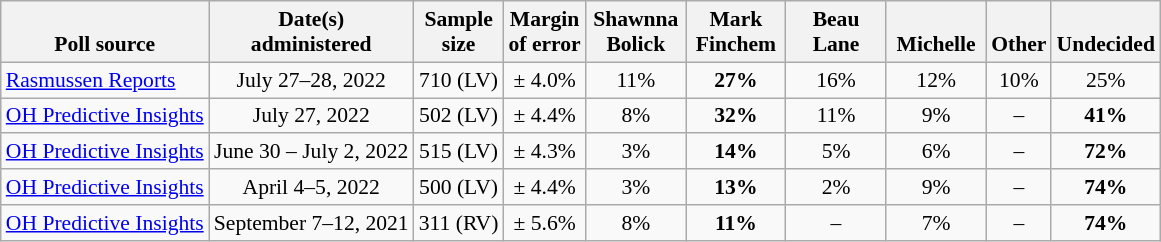<table class="wikitable" style="font-size:90%;text-align:center;">
<tr valign=bottom>
<th>Poll source</th>
<th>Date(s)<br>administered</th>
<th>Sample<br>size</th>
<th>Margin<br>of error</th>
<th style="width:60px;">Shawnna<br>Bolick</th>
<th style="width:60px;">Mark<br>Finchem</th>
<th style="width:60px;">Beau<br>Lane</th>
<th style="width:60px;">Michelle<br></th>
<th>Other</th>
<th>Undecided</th>
</tr>
<tr>
<td style="text-align:left;"><a href='#'>Rasmussen Reports</a></td>
<td>July 27–28, 2022</td>
<td>710 (LV)</td>
<td>± 4.0%</td>
<td>11%</td>
<td><strong>27%</strong></td>
<td>16%</td>
<td>12%</td>
<td>10%</td>
<td>25%</td>
</tr>
<tr>
<td style="text-align:left;"><a href='#'>OH Predictive Insights</a></td>
<td>July 27, 2022</td>
<td>502 (LV)</td>
<td>± 4.4%</td>
<td>8%</td>
<td><strong>32%</strong></td>
<td>11%</td>
<td>9%</td>
<td>–</td>
<td><strong>41%</strong></td>
</tr>
<tr>
<td style="text-align:left;"><a href='#'>OH Predictive Insights</a></td>
<td>June 30 – July 2, 2022</td>
<td>515 (LV)</td>
<td>± 4.3%</td>
<td>3%</td>
<td><strong>14%</strong></td>
<td>5%</td>
<td>6%</td>
<td>–</td>
<td><strong>72%</strong></td>
</tr>
<tr>
<td style="text-align:left;"><a href='#'>OH Predictive Insights</a></td>
<td>April 4–5, 2022</td>
<td>500 (LV)</td>
<td>± 4.4%</td>
<td>3%</td>
<td><strong>13%</strong></td>
<td>2%</td>
<td>9%</td>
<td>–</td>
<td><strong>74%</strong></td>
</tr>
<tr>
<td style="text-align:left;"><a href='#'>OH Predictive Insights</a></td>
<td>September 7–12, 2021</td>
<td>311 (RV)</td>
<td>± 5.6%</td>
<td>8%</td>
<td><strong>11%</strong></td>
<td>–</td>
<td>7%</td>
<td>–</td>
<td><strong>74%</strong></td>
</tr>
</table>
